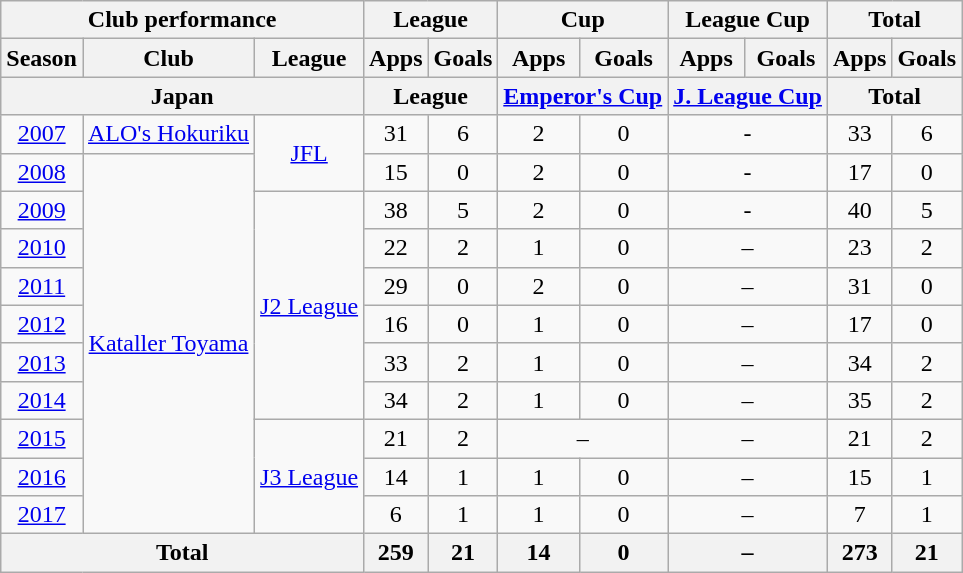<table class="wikitable" style="text-align:center;">
<tr>
<th colspan=3>Club performance</th>
<th colspan=2>League</th>
<th colspan=2>Cup</th>
<th colspan=2>League Cup</th>
<th colspan=2>Total</th>
</tr>
<tr>
<th>Season</th>
<th>Club</th>
<th>League</th>
<th>Apps</th>
<th>Goals</th>
<th>Apps</th>
<th>Goals</th>
<th>Apps</th>
<th>Goals</th>
<th>Apps</th>
<th>Goals</th>
</tr>
<tr>
<th colspan=3>Japan</th>
<th colspan=2>League</th>
<th colspan=2><a href='#'>Emperor's Cup</a></th>
<th colspan=2><a href='#'>J. League Cup</a></th>
<th colspan=2>Total</th>
</tr>
<tr>
<td><a href='#'>2007</a></td>
<td><a href='#'>ALO's Hokuriku</a></td>
<td rowspan=2><a href='#'>JFL</a></td>
<td>31</td>
<td>6</td>
<td>2</td>
<td>0</td>
<td colspan=2>-</td>
<td>33</td>
<td>6</td>
</tr>
<tr>
<td><a href='#'>2008</a></td>
<td rowspan=10><a href='#'>Kataller Toyama</a></td>
<td>15</td>
<td>0</td>
<td>2</td>
<td>0</td>
<td colspan=2>-</td>
<td>17</td>
<td>0</td>
</tr>
<tr>
<td><a href='#'>2009</a></td>
<td rowspan=6><a href='#'>J2 League</a></td>
<td>38</td>
<td>5</td>
<td>2</td>
<td>0</td>
<td colspan=2>-</td>
<td>40</td>
<td>5</td>
</tr>
<tr>
<td><a href='#'>2010</a></td>
<td>22</td>
<td>2</td>
<td>1</td>
<td>0</td>
<td colspan=2>–</td>
<td>23</td>
<td>2</td>
</tr>
<tr>
<td><a href='#'>2011</a></td>
<td>29</td>
<td>0</td>
<td>2</td>
<td>0</td>
<td colspan=2>–</td>
<td>31</td>
<td>0</td>
</tr>
<tr>
<td><a href='#'>2012</a></td>
<td>16</td>
<td>0</td>
<td>1</td>
<td>0</td>
<td colspan=2>–</td>
<td>17</td>
<td>0</td>
</tr>
<tr>
<td><a href='#'>2013</a></td>
<td>33</td>
<td>2</td>
<td>1</td>
<td>0</td>
<td colspan="2">–</td>
<td>34</td>
<td>2</td>
</tr>
<tr>
<td><a href='#'>2014</a></td>
<td>34</td>
<td>2</td>
<td>1</td>
<td>0</td>
<td colspan="2">–</td>
<td>35</td>
<td>2</td>
</tr>
<tr>
<td><a href='#'>2015</a></td>
<td rowspan="3"><a href='#'>J3 League</a></td>
<td>21</td>
<td>2</td>
<td colspan="2">–</td>
<td colspan="2">–</td>
<td>21</td>
<td>2</td>
</tr>
<tr>
<td><a href='#'>2016</a></td>
<td>14</td>
<td>1</td>
<td>1</td>
<td>0</td>
<td colspan="2">–</td>
<td>15</td>
<td>1</td>
</tr>
<tr>
<td><a href='#'>2017</a></td>
<td>6</td>
<td>1</td>
<td>1</td>
<td>0</td>
<td colspan="2">–</td>
<td>7</td>
<td>1</td>
</tr>
<tr>
<th colspan=3>Total</th>
<th>259</th>
<th>21</th>
<th>14</th>
<th>0</th>
<th colspan="2">–</th>
<th>273</th>
<th>21</th>
</tr>
</table>
